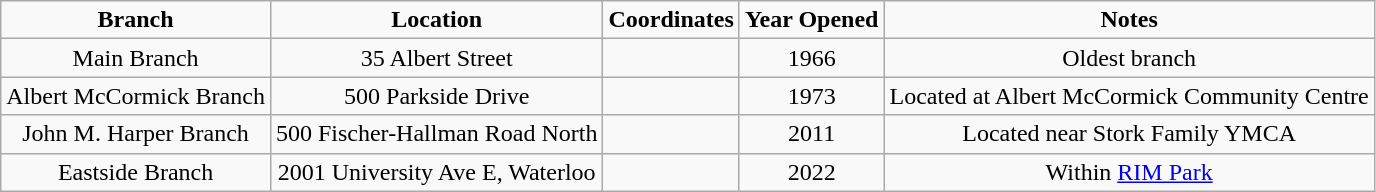<table class="wikitable" style="text-align:center">
<tr>
<td><strong>Branch</strong></td>
<td><strong>Location</strong></td>
<td><strong>Coordinates</strong></td>
<td><strong>Year Opened</strong></td>
<td><strong>Notes</strong></td>
</tr>
<tr>
<td>Main Branch</td>
<td>35 Albert Street</td>
<td></td>
<td>1966</td>
<td>Oldest branch</td>
</tr>
<tr>
<td>Albert McCormick Branch</td>
<td>500 Parkside Drive</td>
<td></td>
<td>1973</td>
<td>Located at Albert McCormick Community Centre</td>
</tr>
<tr>
<td>John M. Harper Branch</td>
<td>500 Fischer-Hallman Road North</td>
<td></td>
<td>2011</td>
<td>Located near Stork Family YMCA</td>
</tr>
<tr>
<td>Eastside Branch</td>
<td>2001 University Ave E, Waterloo</td>
<td></td>
<td>2022</td>
<td>Within <a href='#'>RIM Park</a></td>
</tr>
</table>
